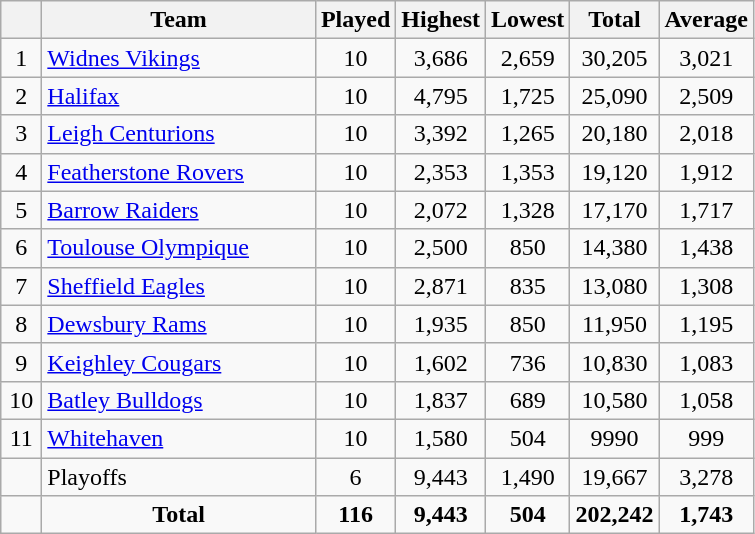<table class="wikitable" style="text-align:center;">
<tr>
<th style="width:20px;" abbr="Position"></th>
<th width=175>Team</th>
<th width=20>Played</th>
<th width=20>Highest</th>
<th width=20>Lowest</th>
<th width=20>Total</th>
<th width=20>Average</th>
</tr>
<tr>
<td>1</td>
<td style="text-align:left;"> <a href='#'>Widnes Vikings</a></td>
<td>10</td>
<td>3,686</td>
<td>2,659</td>
<td>30,205</td>
<td>3,021</td>
</tr>
<tr>
<td>2</td>
<td style="text-align:left;"> <a href='#'>Halifax</a></td>
<td>10</td>
<td>4,795</td>
<td>1,725</td>
<td>25,090</td>
<td>2,509</td>
</tr>
<tr>
<td>3</td>
<td style="text-align:left;"> <a href='#'>Leigh Centurions</a></td>
<td>10</td>
<td>3,392</td>
<td>1,265</td>
<td>20,180</td>
<td>2,018</td>
</tr>
<tr>
<td>4</td>
<td style="text-align:left;"> <a href='#'>Featherstone Rovers</a></td>
<td>10</td>
<td>2,353</td>
<td>1,353</td>
<td>19,120</td>
<td>1,912</td>
</tr>
<tr>
<td>5</td>
<td style="text-align:left;"> <a href='#'>Barrow Raiders</a></td>
<td>10</td>
<td>2,072</td>
<td>1,328</td>
<td>17,170</td>
<td>1,717</td>
</tr>
<tr>
<td>6</td>
<td style="text-align:left;"> <a href='#'>Toulouse Olympique</a></td>
<td>10</td>
<td>2,500</td>
<td>850</td>
<td>14,380</td>
<td>1,438</td>
</tr>
<tr>
<td>7</td>
<td style="text-align:left;"> <a href='#'>Sheffield Eagles</a></td>
<td>10</td>
<td>2,871</td>
<td>835</td>
<td>13,080</td>
<td>1,308</td>
</tr>
<tr>
<td>8</td>
<td style="text-align:left;"> <a href='#'>Dewsbury Rams</a></td>
<td>10</td>
<td>1,935</td>
<td>850</td>
<td>11,950</td>
<td>1,195</td>
</tr>
<tr>
<td>9</td>
<td style="text-align:left;"> <a href='#'>Keighley Cougars</a></td>
<td>10</td>
<td>1,602</td>
<td>736</td>
<td>10,830</td>
<td>1,083</td>
</tr>
<tr>
<td>10</td>
<td style="text-align:left;"> <a href='#'>Batley Bulldogs</a></td>
<td>10</td>
<td>1,837</td>
<td>689</td>
<td>10,580</td>
<td>1,058</td>
</tr>
<tr>
<td>11</td>
<td style="text-align:left;"> <a href='#'>Whitehaven</a></td>
<td>10</td>
<td>1,580</td>
<td>504</td>
<td>9990</td>
<td>999</td>
</tr>
<tr>
<td></td>
<td style="text-align:left;">Playoffs</td>
<td>6</td>
<td>9,443</td>
<td>1,490</td>
<td>19,667</td>
<td>3,278</td>
</tr>
<tr>
<td></td>
<td><strong>Total</strong></td>
<td><strong>116</strong></td>
<td><strong>9,443</strong></td>
<td><strong>504</strong></td>
<td><strong>202,242</strong></td>
<td><strong>1,743</strong></td>
</tr>
</table>
